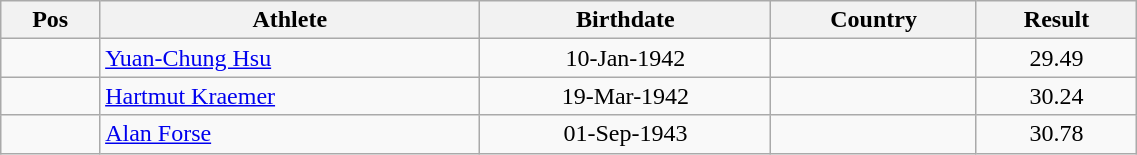<table class="wikitable"  style="text-align:center; width:60%;">
<tr>
<th>Pos</th>
<th>Athlete</th>
<th>Birthdate</th>
<th>Country</th>
<th>Result</th>
</tr>
<tr>
<td align=center></td>
<td align=left><a href='#'>Yuan-Chung Hsu</a></td>
<td>10-Jan-1942</td>
<td align=left></td>
<td>29.49</td>
</tr>
<tr>
<td align=center></td>
<td align=left><a href='#'>Hartmut Kraemer</a></td>
<td>19-Mar-1942</td>
<td align=left></td>
<td>30.24</td>
</tr>
<tr>
<td align=center></td>
<td align=left><a href='#'>Alan Forse</a></td>
<td>01-Sep-1943</td>
<td align=left></td>
<td>30.78</td>
</tr>
</table>
